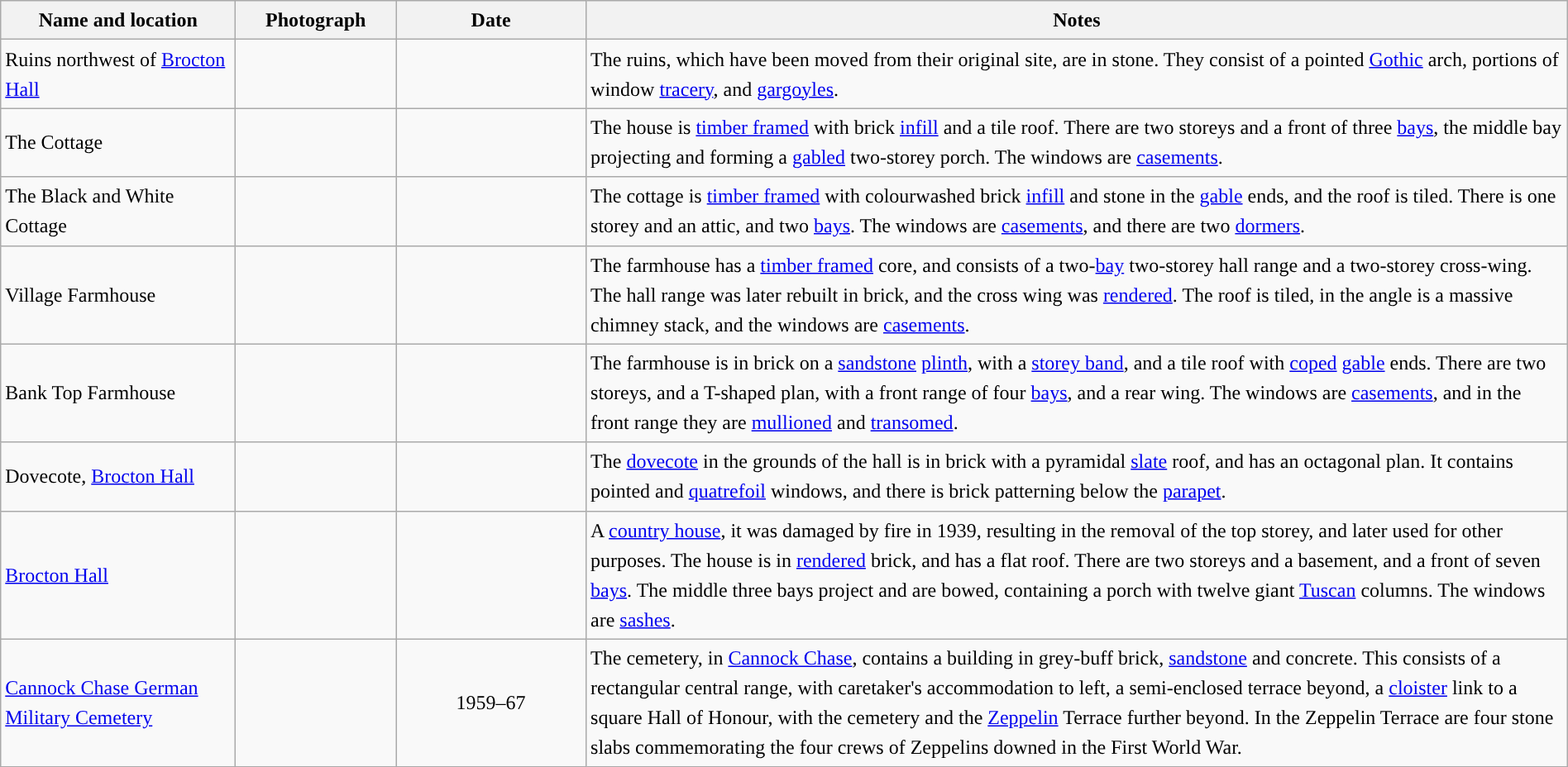<table class="wikitable sortable plainrowheaders" style="width:100%;border:0px;text-align:left;line-height:150%;">
<tr>
<th scope="col"  style="width:150px">Name and location</th>
<th scope="col"  style="width:100px" class="unsortable">Photograph</th>
<th scope="col"  style="width:120px">Date</th>
<th scope="col"  style="width:650px" class="unsortable">Notes</th>
</tr>
<tr>
<td>Ruins northwest of <a href='#'>Brocton Hall</a><br><small></small></td>
<td></td>
<td align="center"></td>
<td>The ruins, which have been moved from their original site, are in stone.  They consist of a pointed <a href='#'>Gothic</a> arch, portions of window <a href='#'>tracery</a>, and <a href='#'>gargoyles</a>.</td>
</tr>
<tr>
<td>The Cottage<br><small></small></td>
<td></td>
<td align="center"></td>
<td>The house is <a href='#'>timber framed</a> with brick <a href='#'>infill</a> and a tile roof.  There are two storeys and a front of three <a href='#'>bays</a>, the middle bay projecting and forming a <a href='#'>gabled</a> two-storey porch.  The windows are <a href='#'>casements</a>.</td>
</tr>
<tr>
<td>The Black and White Cottage<br><small></small></td>
<td></td>
<td align="center"></td>
<td>The cottage is <a href='#'>timber framed</a> with colourwashed brick <a href='#'>infill</a> and stone in the <a href='#'>gable</a> ends, and the roof is tiled.  There is one storey and an attic, and two <a href='#'>bays</a>.  The windows are <a href='#'>casements</a>, and there are two <a href='#'>dormers</a>.</td>
</tr>
<tr>
<td>Village Farmhouse<br><small></small></td>
<td></td>
<td align="center"></td>
<td>The farmhouse has a <a href='#'>timber framed</a> core, and consists of a two-<a href='#'>bay</a> two-storey hall range and a two-storey cross-wing.  The hall range was later rebuilt in brick, and the cross wing was <a href='#'>rendered</a>.  The roof is tiled, in the angle is a massive chimney stack, and the windows are <a href='#'>casements</a>.</td>
</tr>
<tr>
<td>Bank Top Farmhouse<br><small></small></td>
<td></td>
<td align="center"></td>
<td>The farmhouse is in brick on a <a href='#'>sandstone</a> <a href='#'>plinth</a>, with a <a href='#'>storey band</a>, and a tile roof with <a href='#'>coped</a> <a href='#'>gable</a> ends.  There are two storeys, and a T-shaped plan, with a front range of four <a href='#'>bays</a>, and a rear wing.  The windows are <a href='#'>casements</a>, and in the front range they are <a href='#'>mullioned</a> and <a href='#'>transomed</a>.</td>
</tr>
<tr>
<td>Dovecote, <a href='#'>Brocton Hall</a><br><small></small></td>
<td></td>
<td align="center"></td>
<td>The <a href='#'>dovecote</a> in the grounds of the hall is in brick with a pyramidal <a href='#'>slate</a> roof, and has an octagonal plan.  It contains pointed and <a href='#'>quatrefoil</a> windows, and there is brick patterning below the <a href='#'>parapet</a>.</td>
</tr>
<tr>
<td><a href='#'>Brocton Hall</a><br><small></small></td>
<td></td>
<td align="center"></td>
<td>A <a href='#'>country house</a>, it was damaged by fire in 1939, resulting in the removal of the top storey, and later used for other purposes.  The house is in <a href='#'>rendered</a> brick, and has a flat roof.  There are two storeys and a basement, and a front of seven <a href='#'>bays</a>.  The middle three bays project and are bowed, containing a porch with twelve giant <a href='#'>Tuscan</a> columns.  The windows are <a href='#'>sashes</a>.</td>
</tr>
<tr>
<td><a href='#'>Cannock Chase German Military Cemetery</a><br><small></small></td>
<td></td>
<td align="center">1959–67</td>
<td>The cemetery, in <a href='#'>Cannock Chase</a>, contains a building in grey-buff brick, <a href='#'>sandstone</a> and concrete.  This consists of a rectangular central range, with caretaker's accommodation to left, a semi-enclosed terrace beyond, a <a href='#'>cloister</a> link to a square Hall of Honour, with the cemetery and the <a href='#'>Zeppelin</a> Terrace further beyond.  In the Zeppelin Terrace are four stone slabs commemorating the four crews of Zeppelins downed in the First World War.</td>
</tr>
<tr>
</tr>
</table>
